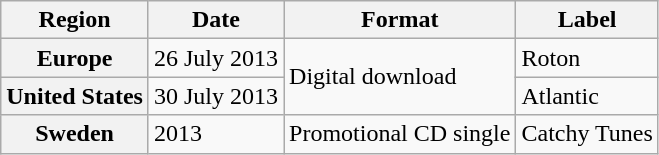<table class="wikitable plainrowheaders unsortable">
<tr>
<th>Region</th>
<th>Date</th>
<th>Format</th>
<th>Label</th>
</tr>
<tr>
<th scope="row">Europe</th>
<td>26 July 2013</td>
<td rowspan="2">Digital download</td>
<td>Roton</td>
</tr>
<tr>
<th scope="row">United States</th>
<td>30 July 2013</td>
<td>Atlantic</td>
</tr>
<tr>
<th scope="row">Sweden</th>
<td>2013</td>
<td>Promotional CD single</td>
<td>Catchy Tunes</td>
</tr>
</table>
